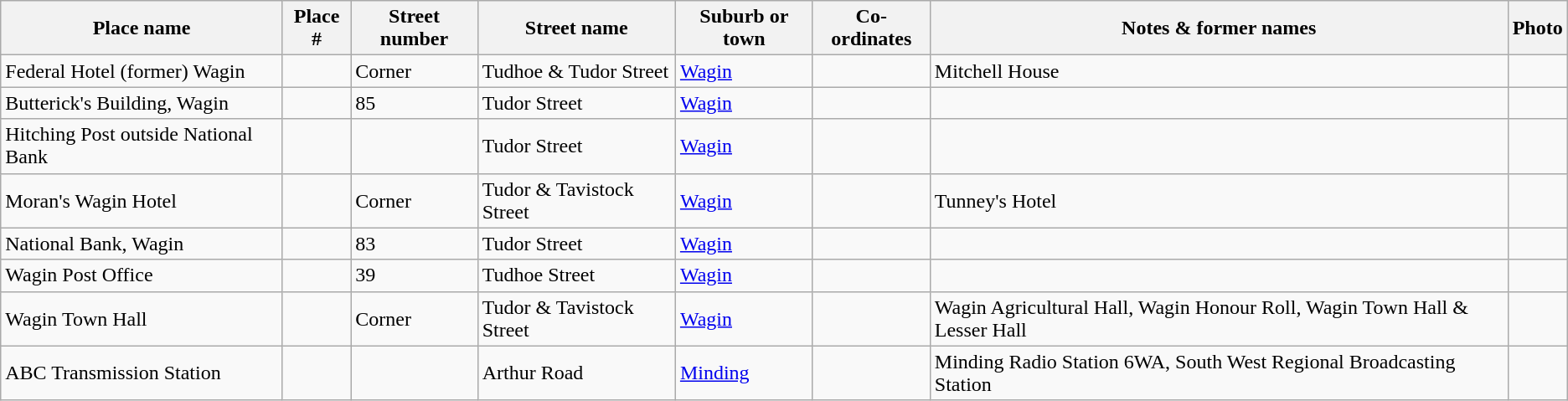<table class="wikitable sortable">
<tr>
<th>Place name</th>
<th>Place #</th>
<th>Street number</th>
<th>Street name</th>
<th>Suburb or town</th>
<th>Co-ordinates</th>
<th class="unsortable">Notes & former names</th>
<th class="unsortable">Photo</th>
</tr>
<tr>
<td>Federal Hotel (former) Wagin</td>
<td></td>
<td>Corner</td>
<td>Tudhoe & Tudor Street</td>
<td><a href='#'>Wagin</a></td>
<td></td>
<td>Mitchell House</td>
<td></td>
</tr>
<tr>
<td>Butterick's Building, Wagin</td>
<td></td>
<td>85</td>
<td>Tudor Street</td>
<td><a href='#'>Wagin</a></td>
<td></td>
<td></td>
<td></td>
</tr>
<tr>
<td>Hitching Post outside National Bank</td>
<td></td>
<td></td>
<td>Tudor Street</td>
<td><a href='#'>Wagin</a></td>
<td></td>
<td></td>
<td></td>
</tr>
<tr>
<td>Moran's Wagin Hotel</td>
<td></td>
<td>Corner</td>
<td>Tudor & Tavistock Street</td>
<td><a href='#'>Wagin</a></td>
<td></td>
<td>Tunney's Hotel</td>
<td></td>
</tr>
<tr>
<td>National Bank, Wagin</td>
<td></td>
<td>83</td>
<td>Tudor Street</td>
<td><a href='#'>Wagin</a></td>
<td></td>
<td></td>
<td></td>
</tr>
<tr>
<td>Wagin Post Office</td>
<td></td>
<td>39</td>
<td>Tudhoe Street</td>
<td><a href='#'>Wagin</a></td>
<td></td>
<td></td>
<td></td>
</tr>
<tr>
<td>Wagin Town Hall</td>
<td></td>
<td>Corner</td>
<td>Tudor & Tavistock Street</td>
<td><a href='#'>Wagin</a></td>
<td></td>
<td>Wagin Agricultural Hall, Wagin Honour Roll, Wagin Town Hall & Lesser Hall</td>
<td></td>
</tr>
<tr>
<td>ABC Transmission Station</td>
<td></td>
<td></td>
<td>Arthur Road</td>
<td><a href='#'>Minding</a></td>
<td></td>
<td>Minding Radio Station 6WA, South West Regional Broadcasting Station</td>
<td></td>
</tr>
</table>
